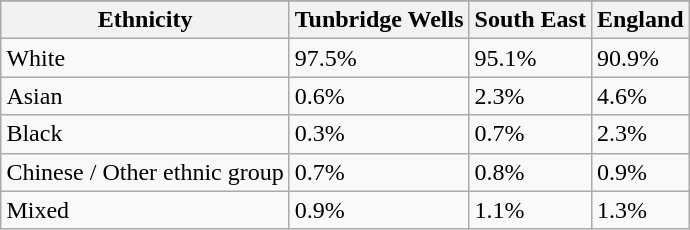<table class="wikitable" style="float:right;">
<tr>
</tr>
<tr>
<th scope="col">Ethnicity</th>
<th scope="col">Tunbridge Wells</th>
<th scope="col">South East</th>
<th scope="col">England</th>
</tr>
<tr>
<td>White</td>
<td>97.5%</td>
<td>95.1%</td>
<td>90.9%</td>
</tr>
<tr>
<td>Asian</td>
<td>0.6%</td>
<td>2.3%</td>
<td>4.6%</td>
</tr>
<tr>
<td>Black</td>
<td>0.3%</td>
<td>0.7%</td>
<td>2.3%</td>
</tr>
<tr>
<td>Chinese / Other ethnic group</td>
<td>0.7%</td>
<td>0.8%</td>
<td>0.9%</td>
</tr>
<tr>
<td>Mixed</td>
<td>0.9%</td>
<td>1.1%</td>
<td>1.3%</td>
</tr>
</table>
